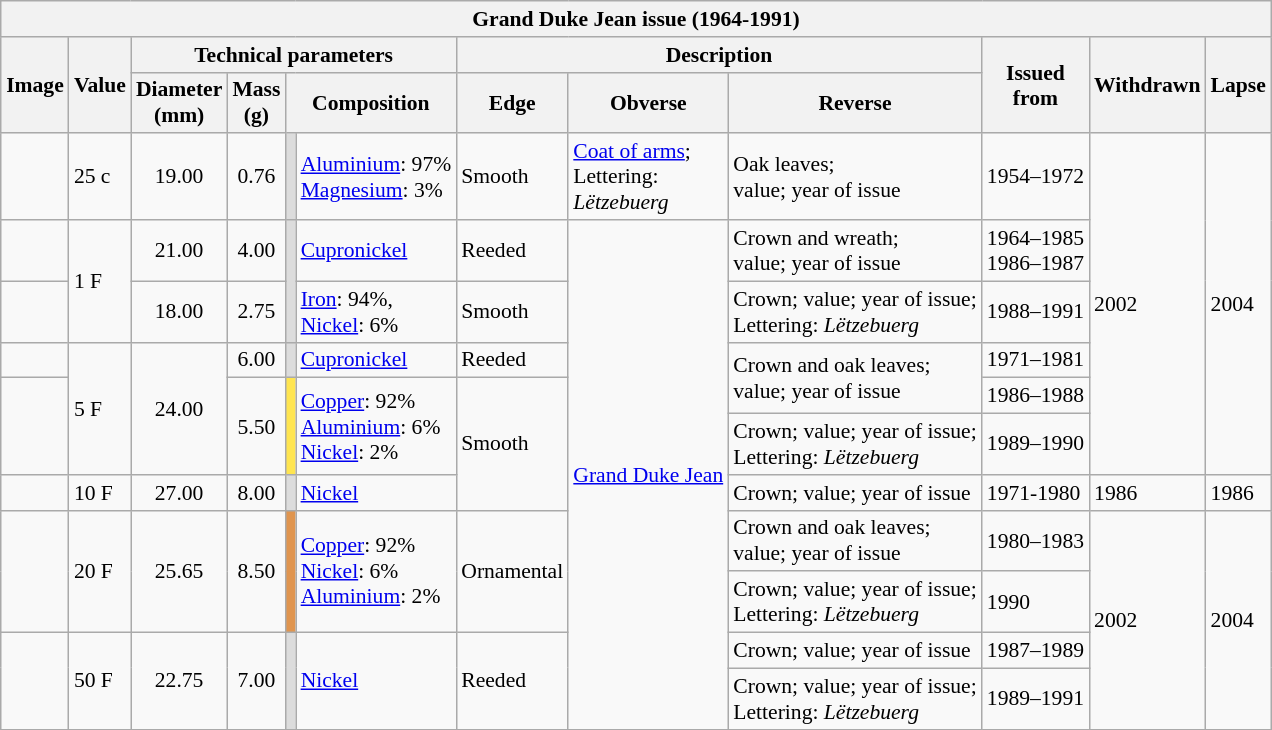<table class="wikitable" style="margin:auto; font-size:90%; border-width:1px;">
<tr>
<th colspan="13">Grand Duke Jean issue (1964-1991)</th>
</tr>
<tr>
<th rowspan=2>Image</th>
<th rowspan=2>Value</th>
<th colspan=4>Technical parameters</th>
<th colspan=3>Description</th>
<th rowspan=2>Issued<br>from</th>
<th rowspan=2>Withdrawn</th>
<th rowspan=2>Lapse</th>
</tr>
<tr>
<th>Diameter<br>(mm)</th>
<th>Mass<br>(g)</th>
<th colspan=2>Composition</th>
<th>Edge</th>
<th>Obverse</th>
<th>Reverse</th>
</tr>
<tr>
<td align=center></td>
<td>25 c</td>
<td align=center>19.00</td>
<td align=center>0.76</td>
<td style="background-color:#dcdcdc;"></td>
<td><a href='#'>Aluminium</a>: 97%<br><a href='#'>Magnesium</a>: 3%</td>
<td>Smooth</td>
<td><a href='#'>Coat of arms</a>;<br>Lettering:<br><em>Lëtzebuerg</em></td>
<td>Oak leaves;<br>value; year of issue</td>
<td>1954–1972</td>
<td rowspan=6>2002</td>
<td rowspan=6>2004</td>
</tr>
<tr>
<td></td>
<td rowspan=2>1 F</td>
<td align=center>21.00</td>
<td align=center>4.00</td>
<td rowspan=2 style="background-color:#dcdcdc;"></td>
<td><a href='#'>Cupronickel</a></td>
<td>Reeded</td>
<td rowspan=10><a href='#'>Grand Duke Jean</a></td>
<td>Crown and wreath;<br>value; year of issue</td>
<td>1964–1985<br>1986–1987</td>
</tr>
<tr>
<td align=center></td>
<td align=center>18.00</td>
<td align=center>2.75</td>
<td><a href='#'>Iron</a>: 94%,<br><a href='#'>Nickel</a>: 6%</td>
<td>Smooth</td>
<td>Crown; value; year of issue;<br>Lettering: <em>Lëtzebuerg</em></td>
<td>1988–1991</td>
</tr>
<tr>
<td></td>
<td rowspan=3>5 F</td>
<td rowspan=3 align=center>24.00</td>
<td align=center>6.00</td>
<td style="background-color:#dcdcdc;"></td>
<td><a href='#'>Cupronickel</a></td>
<td>Reeded</td>
<td rowspan=2>Crown and oak leaves;<br>value; year of issue</td>
<td>1971–1981</td>
</tr>
<tr>
<td rowspan=2 align=center></td>
<td rowspan=2 align=center>5.50</td>
<td rowspan=2 style="background-color:#ffe550;"></td>
<td rowspan=2><a href='#'>Copper</a>: 92%<br><a href='#'>Aluminium</a>: 6%<br><a href='#'>Nickel</a>: 2%</td>
<td rowspan=3>Smooth</td>
<td>1986–1988</td>
</tr>
<tr>
<td>Crown; value; year of issue;<br>Lettering: <em>Lëtzebuerg</em></td>
<td>1989–1990</td>
</tr>
<tr>
<td></td>
<td>10 F</td>
<td align=center>27.00</td>
<td align=center>8.00</td>
<td style="background-color:#dcdcdc;"></td>
<td><a href='#'>Nickel</a></td>
<td>Crown; value; year of issue</td>
<td>1971-1980</td>
<td>1986</td>
<td>1986</td>
</tr>
<tr>
<td rowspan=2 align=center></td>
<td rowspan=2>20 F</td>
<td rowspan=2 align=center>25.65</td>
<td rowspan=2 align=center>8.50</td>
<td rowspan=2 style="background-color:#e0954f;"></td>
<td rowspan=2><a href='#'>Copper</a>: 92%<br><a href='#'>Nickel</a>: 6%<br><a href='#'>Aluminium</a>: 2%</td>
<td rowspan=2>Ornamental</td>
<td>Crown and oak leaves;<br>value; year of issue</td>
<td>1980–1983</td>
<td rowspan=4>2002</td>
<td rowspan=4>2004</td>
</tr>
<tr>
<td>Crown; value; year of issue;<br>Lettering: <em>Lëtzebuerg</em></td>
<td>1990</td>
</tr>
<tr>
<td rowspan=2 align=center></td>
<td rowspan=2>50 F</td>
<td rowspan=2 align=center>22.75</td>
<td rowspan=2 align=center>7.00</td>
<td rowspan=2 style="background-color:#dcdcdc;"></td>
<td rowspan=2><a href='#'>Nickel</a></td>
<td rowspan=2>Reeded</td>
<td>Crown; value; year of issue</td>
<td>1987–1989</td>
</tr>
<tr>
<td>Crown; value; year of issue;<br>Lettering: <em>Lëtzebuerg</em></td>
<td>1989–1991</td>
</tr>
<tr>
</tr>
</table>
